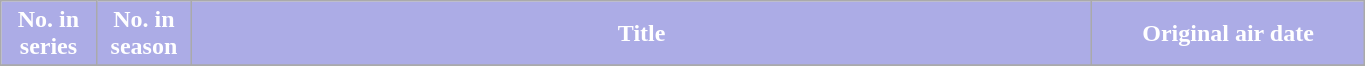<table class="wikitable plainrowheaders" style="width:72%;">
<tr>
<th scope="col" style="background-color: #ACACE6; color: #FFFFFF;" width=7%>No. in<br>series</th>
<th scope="col" style="background-color: #ACACE6; color: #FFFFFF;" width=7%>No. in<br>season</th>
<th scope="col" style="background-color: #ACACE6; color: #FFFFFF;">Title</th>
<th scope="col" style="background-color: #ACACE6; color: #FFFFFF;" width=20%>Original air date</th>
</tr>
<tr>
</tr>
</table>
